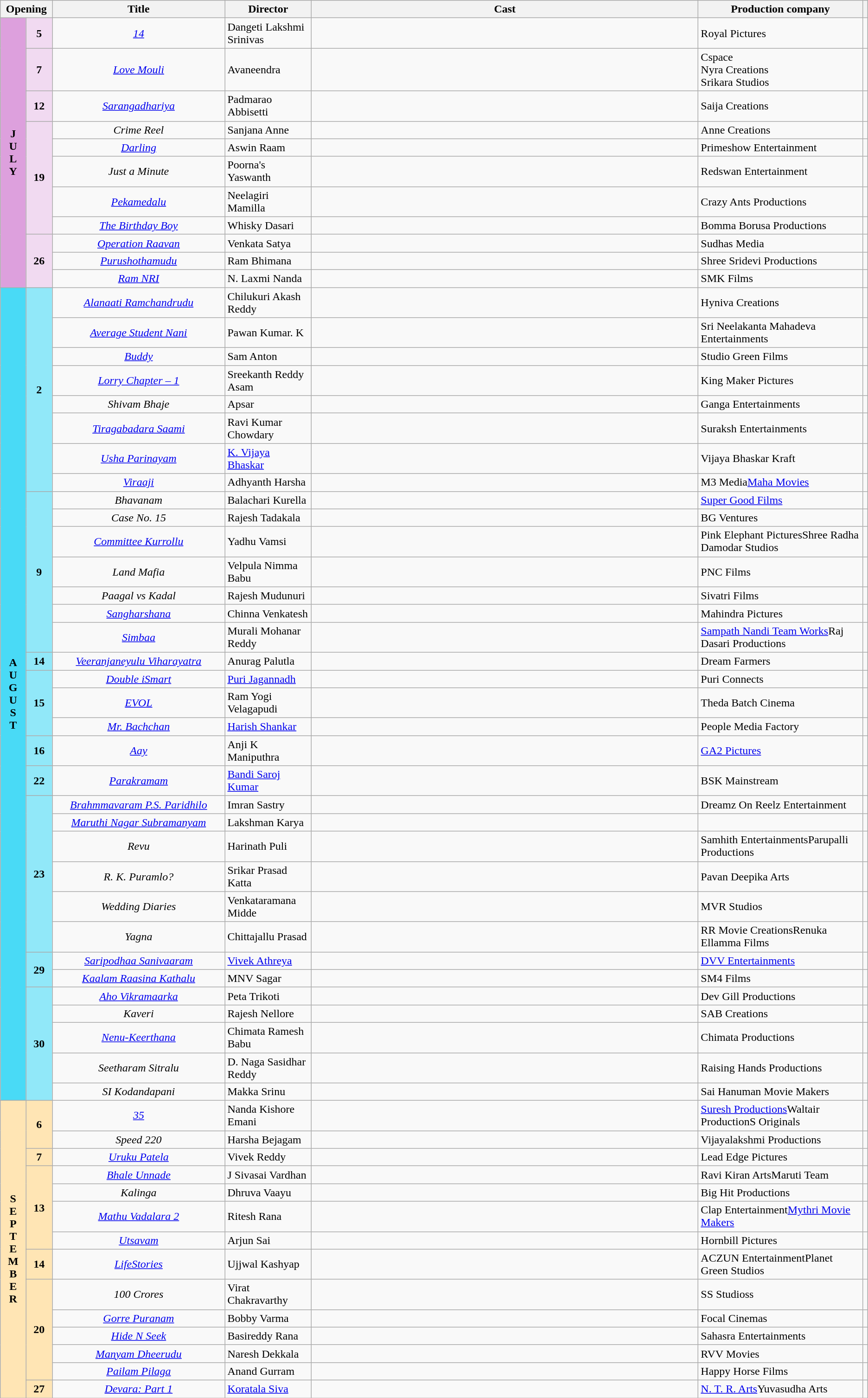<table class="wikitable sortable">
<tr>
<th colspan="2" style="width:6%;">Opening</th>
<th style="width:20%;">Title</th>
<th style="width:10%;">Director</th>
<th style="width:45%;">Cast</th>
<th style="width:30%;">Production company</th>
<th class="unsortable" style="width:1%;"></th>
</tr>
<tr>
<td rowspan="11" style="text-align:center; background:plum; textcolor:#000;"><strong>J<br>U<br>L<br>Y</strong></td>
<td rowspan="1" style="text-align:center; background:#f1daf1;"><strong>5</strong></td>
<td style="text-align:center;"><em><a href='#'>14</a></em></td>
<td>Dangeti Lakshmi Srinivas</td>
<td></td>
<td>Royal Pictures</td>
<td style="text-align:center;"></td>
</tr>
<tr>
<td rowspan="1" style="text-align:center; background:#f1daf1;"><strong>7</strong></td>
<td style="text-align:center;"><em><a href='#'>Love Mouli</a></em></td>
<td>Avaneendra</td>
<td></td>
<td>Cspace<br>Nyra Creations<br>Srikara Studios</td>
<td style="text-align:center;"></td>
</tr>
<tr>
<td rowspan="1" style="text-align:center; background:#f1daf1;"><strong>12</strong></td>
<td style="text-align:center;"><a href='#'><em>Sarangadhariya</em></a></td>
<td>Padmarao Abbisetti</td>
<td></td>
<td>Saija Creations</td>
<td style="text-align:center;"></td>
</tr>
<tr>
<td rowspan="5" style="text-align:center; background:#f1daf1;"><strong>19</strong></td>
<td style="text-align:center;"><em>Crime Reel</em></td>
<td>Sanjana Anne</td>
<td></td>
<td>Anne Creations</td>
<td style="text-align:center;"></td>
</tr>
<tr>
<td style="text-align:center;"><a href='#'><em>Darling</em></a></td>
<td>Aswin Raam</td>
<td></td>
<td>Primeshow Entertainment</td>
<td style="text-align:center;"></td>
</tr>
<tr>
<td style="text-align:center;"><em>Just a Minute</em></td>
<td>Poorna's Yaswanth</td>
<td></td>
<td>Redswan Entertainment</td>
<td style="text-align:center;"></td>
</tr>
<tr>
<td style="text-align:center;"><em><a href='#'>Pekamedalu</a></em></td>
<td>Neelagiri Mamilla</td>
<td></td>
<td>Crazy Ants Productions</td>
<td style="text-align:center;"></td>
</tr>
<tr>
<td style="text-align:center;"><em><a href='#'>The Birthday Boy</a></em></td>
<td>Whisky Dasari</td>
<td></td>
<td>Bomma Borusa Productions</td>
<td style="text-align:center;"></td>
</tr>
<tr>
<td rowspan="3" style="text-align:center; background:#f1daf1;"><strong>26</strong></td>
<td style="text-align:center;"><em><a href='#'>Operation Raavan</a></em></td>
<td>Venkata Satya</td>
<td></td>
<td>Sudhas Media</td>
<td style="text-align:center;"></td>
</tr>
<tr>
<td style="text-align:center;"><em><a href='#'>Purushothamudu</a></em></td>
<td>Ram Bhimana</td>
<td></td>
<td>Shree Sridevi Productions</td>
<td style="text-align:center;"></td>
</tr>
<tr>
<td style="text-align:center;"><em><a href='#'>Ram NRI</a></em></td>
<td>N. Laxmi Nanda</td>
<td></td>
<td>SMK Films</td>
<td style="text-align:center;"></td>
</tr>
<tr>
<td rowspan="34" style="text-align:center; background:#49daf6;"><strong>A<br>U<br>G<br>U<br>S<br>T</strong></td>
<td rowspan="8" style="text-align:center; background:#91e8f9;"><strong>2</strong></td>
<td style="text-align:center;"><em><a href='#'>Alanaati Ramchandrudu</a></em></td>
<td>Chilukuri Akash Reddy</td>
<td></td>
<td>Hyniva Creations</td>
<td style="text-align:center;"></td>
</tr>
<tr>
<td style="text-align:center;"><em><a href='#'>Average Student Nani</a></em></td>
<td>Pawan Kumar. K</td>
<td></td>
<td>Sri Neelakanta Mahadeva Entertainments</td>
<td style="text-align:center;"></td>
</tr>
<tr>
<td style="text-align:center;"><em><a href='#'>Buddy</a></em></td>
<td>Sam Anton</td>
<td></td>
<td>Studio Green Films</td>
<td style="text-align:center;"></td>
</tr>
<tr>
<td style="text-align:center;"><em><a href='#'>Lorry Chapter – 1</a></em></td>
<td>Sreekanth Reddy Asam</td>
<td></td>
<td>King Maker Pictures</td>
<td style="text-align:center;"></td>
</tr>
<tr>
<td style="text-align:center;"><em>Shivam Bhaje</em></td>
<td>Apsar</td>
<td></td>
<td>Ganga Entertainments</td>
<td style="text-align:center;"></td>
</tr>
<tr>
<td style="text-align:center;"><em><a href='#'>Tiragabadara Saami</a></em></td>
<td>Ravi Kumar Chowdary</td>
<td></td>
<td>Suraksh Entertainments</td>
<td style="text-align:center;"></td>
</tr>
<tr>
<td style="text-align:center;"><a href='#'><em>Usha Parinayam</em></a></td>
<td><a href='#'>K. Vijaya Bhaskar</a></td>
<td></td>
<td>Vijaya Bhaskar Kraft</td>
<td style="text-align:center;"></td>
</tr>
<tr>
<td style="text-align:center;"><em><a href='#'>Viraaji</a></em></td>
<td>Adhyanth Harsha</td>
<td></td>
<td>M3 Media<a href='#'>Maha Movies</a></td>
<td style="text-align:center;"></td>
</tr>
<tr>
<td rowspan="7" style="text-align:center; background:#91e8f9;"><strong>9</strong></td>
<td style="text-align:center;"><em>Bhavanam</em></td>
<td>Balachari Kurella</td>
<td></td>
<td><a href='#'>Super Good Films</a></td>
<td style="text-align:center;"></td>
</tr>
<tr>
<td style="text-align:center;"><em>Case No. 15</em></td>
<td>Rajesh Tadakala</td>
<td></td>
<td>BG Ventures</td>
<td style="text-align:center;"></td>
</tr>
<tr>
<td style="text-align:center;"><em><a href='#'>Committee Kurrollu</a></em></td>
<td>Yadhu Vamsi</td>
<td></td>
<td>Pink Elephant PicturesShree Radha Damodar Studios</td>
<td style="text-align:center;"></td>
</tr>
<tr>
<td style="text-align:center;"><em>Land Mafia</em></td>
<td>Velpula Nimma Babu</td>
<td></td>
<td>PNC Films</td>
<td style="text-align:center;"></td>
</tr>
<tr>
<td style="text-align:center;"><em>Paagal vs Kadal</em></td>
<td>Rajesh Mudunuri</td>
<td></td>
<td>Sivatri Films</td>
<td style="text-align:center;"></td>
</tr>
<tr>
<td style="text-align:center;"><em><a href='#'>Sangharshana</a></em></td>
<td>Chinna Venkatesh</td>
<td></td>
<td>Mahindra Pictures</td>
<td style="text-align:center;"></td>
</tr>
<tr>
<td style="text-align:center;"><em><a href='#'>Simbaa</a></em></td>
<td>Murali Mohanar Reddy</td>
<td></td>
<td><a href='#'>Sampath Nandi Team Works</a>Raj Dasari Productions</td>
<td style="text-align:center;"></td>
</tr>
<tr>
<td rowspan="1" style="text-align:center; background:#91e8f9;"><strong>14</strong></td>
<td style="text-align:center;"><em><a href='#'>Veeranjaneyulu Viharayatra</a></em></td>
<td>Anurag Palutla</td>
<td></td>
<td>Dream Farmers</td>
<td style="text-align:center;"></td>
</tr>
<tr>
<td rowspan="3" style="text-align:center; background:#91e8f9;"><strong>15</strong></td>
<td style="text-align:center;"><em><a href='#'>Double iSmart</a></em></td>
<td><a href='#'>Puri Jagannadh</a></td>
<td></td>
<td>Puri Connects</td>
<td style="text-align:center;"></td>
</tr>
<tr>
<td style="text-align:center;"><a href='#'><em>EVOL</em></a></td>
<td>Ram Yogi Velagapudi</td>
<td></td>
<td>Theda Batch Cinema</td>
<td style="text-align:center;"></td>
</tr>
<tr>
<td style="text-align:center;"><em><a href='#'>Mr. Bachchan</a></em></td>
<td><a href='#'>Harish Shankar</a></td>
<td></td>
<td>People Media Factory</td>
<td style="text-align:center;"></td>
</tr>
<tr>
<td style="text-align:center; background:#91e8f9;"><strong>16</strong></td>
<td style="text-align:center;"><em><a href='#'>Aay</a></em></td>
<td>Anji K Maniputhra</td>
<td></td>
<td><a href='#'>GA2 Pictures</a></td>
<td style="text-align:center;"></td>
</tr>
<tr>
<td rowspan="1" style="text-align:center; background:#91e8f9;"><strong>22</strong></td>
<td style="text-align:center;"><em><a href='#'>Parakramam</a></em></td>
<td><a href='#'>Bandi Saroj Kumar</a></td>
<td></td>
<td>BSK Mainstream</td>
<td style="text-align:center;"></td>
</tr>
<tr>
<td rowspan="6" style="text-align:center; background:#91e8f9;"><strong>23</strong></td>
<td style="text-align:center;"><em><a href='#'>Brahmmavaram P.S. Paridhilo</a></em></td>
<td>Imran Sastry</td>
<td></td>
<td>Dreamz On Reelz Entertainment</td>
<td style="text-align:center;"></td>
</tr>
<tr>
<td style="text-align:center;"><em><a href='#'>Maruthi Nagar Subramanyam</a></em></td>
<td>Lakshman Karya</td>
<td></td>
<td></td>
<td style="text-align:center;"></td>
</tr>
<tr>
<td style="text-align:center;"><em>Revu</em></td>
<td>Harinath Puli</td>
<td></td>
<td>Samhith EntertainmentsParupalli Productions</td>
<td style="text-align:center;"></td>
</tr>
<tr>
<td style="text-align:center;"><em>R. K. Puramlo?</em></td>
<td>Srikar Prasad Katta</td>
<td></td>
<td>Pavan Deepika Arts</td>
<td style="text-align:center;"></td>
</tr>
<tr>
<td style="text-align:center;"><em>Wedding Diaries</em></td>
<td>Venkataramana Midde</td>
<td></td>
<td>MVR Studios</td>
<td style="text-align:center;"></td>
</tr>
<tr>
<td style="text-align:center;"><em>Yagna</em></td>
<td>Chittajallu Prasad</td>
<td></td>
<td>RR Movie CreationsRenuka Ellamma Films</td>
<td style="text-align:center;"></td>
</tr>
<tr>
<td rowspan="2" style="text-align:center; background:#91e8f9;"><strong>29</strong></td>
<td style="text-align:center;"><em><a href='#'>Saripodhaa Sanivaaram</a></em></td>
<td><a href='#'>Vivek Athreya</a></td>
<td></td>
<td><a href='#'>DVV Entertainments</a></td>
<td style="text-align:center;"></td>
</tr>
<tr>
<td style="text-align:center;"><em><a href='#'>Kaalam Raasina Kathalu</a></em></td>
<td>MNV Sagar</td>
<td></td>
<td>SM4 Films</td>
<td style="text-align:center;"></td>
</tr>
<tr>
<td rowspan="5" style="text-align:center; background:#91e8f9;"><strong>30</strong></td>
<td style="text-align:center;"><em><a href='#'>Aho Vikramaarka</a></em></td>
<td>Peta Trikoti</td>
<td></td>
<td>Dev Gill Productions</td>
<td style="text-align:center;"></td>
</tr>
<tr>
<td style="text-align:center;"><em>Kaveri</em></td>
<td>Rajesh Nellore</td>
<td></td>
<td>SAB Creations</td>
<td style="text-align:center;"></td>
</tr>
<tr>
<td style="text-align:center;"><em><a href='#'>Nenu-Keerthana</a></em></td>
<td>Chimata Ramesh Babu</td>
<td></td>
<td>Chimata Productions</td>
<td style="text-align:center;"></td>
</tr>
<tr>
<td style="text-align:center;"><em>Seetharam Sitralu</em></td>
<td>D. Naga Sasidhar Reddy</td>
<td></td>
<td>Raising Hands Productions</td>
<td style="text-align:center;"></td>
</tr>
<tr>
<td style="text-align:center;"><em>SI Kodandapani</em></td>
<td>Makka Srinu</td>
<td></td>
<td>Sai Hanuman Movie Makers</td>
<td style="text-align:center;"></td>
</tr>
<tr>
<td rowspan="14" style="text-align:center; background:#FFE5B4;" ;><strong>S<br>E<br>P<br>T<br>E<br>M<br>B<br>E<br>R</strong></td>
<td rowspan="2" style="text-align:center; background:#FFE5B4" ;><strong>6</strong></td>
<td style="text-align:center;"><em><a href='#'>35</a></em></td>
<td>Nanda Kishore Emani</td>
<td></td>
<td><a href='#'>Suresh Productions</a>Waltair ProductionS Originals</td>
<td style="text-align:center;"></td>
</tr>
<tr>
<td style="text-align:center;"><em>Speed 220</em></td>
<td>Harsha Bejagam</td>
<td></td>
<td>Vijayalakshmi Productions</td>
<td style="text-align:center;"></td>
</tr>
<tr>
<td rowspan="1" style="text-align:center; background:#FFE5B4" ;><strong>7</strong></td>
<td style="text-align:center;"><em><a href='#'>Uruku Patela</a></em></td>
<td>Vivek Reddy</td>
<td></td>
<td>Lead Edge Pictures</td>
<td style="text-align:center;"></td>
</tr>
<tr>
<td rowspan="4" style="text-align:center; background:#FFE5B4" ;><strong>13</strong></td>
<td style="text-align:center;"><em><a href='#'>Bhale Unnade</a></em></td>
<td>J Sivasai Vardhan</td>
<td></td>
<td>Ravi Kiran ArtsMaruti Team</td>
<td style="text-align:center;"></td>
</tr>
<tr>
<td style="text-align:center;"><em>Kalinga</em></td>
<td>Dhruva Vaayu</td>
<td></td>
<td>Big Hit Productions</td>
<td style="text-align:center;"></td>
</tr>
<tr>
<td style="text-align:center;"><em><a href='#'>Mathu Vadalara 2</a></em></td>
<td>Ritesh Rana</td>
<td></td>
<td>Clap Entertainment<a href='#'>Mythri Movie Makers</a></td>
<td style="text-align:center;"></td>
</tr>
<tr>
<td style="text-align:center;"><em><a href='#'>Utsavam</a></em></td>
<td>Arjun Sai</td>
<td></td>
<td>Hornbill Pictures</td>
<td style="text-align:center;"></td>
</tr>
<tr>
<td rowspan="1" style="text-align:center; background:#FFE5B4" ;><strong>14</strong></td>
<td style="text-align:center;"><em><a href='#'>LifeStories</a></em></td>
<td>Ujjwal Kashyap</td>
<td></td>
<td>ACZUN EntertainmentPlanet Green Studios</td>
<td style="text-align:center;"></td>
</tr>
<tr>
<td rowspan="5" style="text-align:center; background:#FFE5B4" ;><strong>20</strong></td>
<td style="text-align:center;"><em>100 Crores</em></td>
<td>Virat Chakravarthy</td>
<td></td>
<td>SS Studioss</td>
<td style="text-align:center;"></td>
</tr>
<tr>
<td style="text-align:center;"><em><a href='#'>Gorre Puranam</a></em></td>
<td>Bobby Varma</td>
<td></td>
<td>Focal Cinemas</td>
<td style="text-align:center;"></td>
</tr>
<tr>
<td style="text-align:center;"><em><a href='#'>Hide N Seek</a></em></td>
<td>Basireddy Rana</td>
<td></td>
<td>Sahasra Entertainments</td>
<td style="text-align:center;"></td>
</tr>
<tr>
<td style="text-align:center;"><em><a href='#'>Manyam Dheerudu</a></em></td>
<td>Naresh Dekkala</td>
<td></td>
<td>RVV Movies</td>
<td style="text-align:center;"></td>
</tr>
<tr>
<td style="text-align:center;"><em><a href='#'>Pailam Pilaga</a></em></td>
<td>Anand Gurram</td>
<td></td>
<td>Happy Horse Films</td>
<td style="text-align:center;"></td>
</tr>
<tr>
<td style="text-align:center; background:#FFE5B4" ;><strong>27</strong></td>
<td style="text-align:center;"><em><a href='#'>Devara: Part 1</a></em></td>
<td><a href='#'>Koratala Siva</a></td>
<td></td>
<td><a href='#'>N. T. R. Arts</a>Yuvasudha Arts</td>
<td style="text-align:center;"></td>
</tr>
</table>
